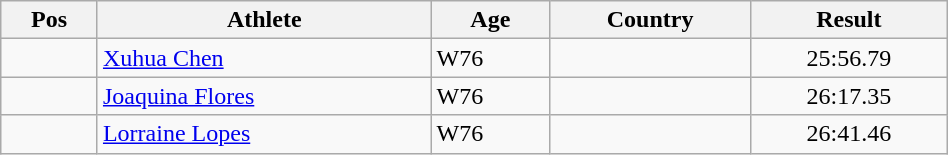<table class="wikitable"  style="text-align:center; width:50%;">
<tr>
<th>Pos</th>
<th>Athlete</th>
<th>Age</th>
<th>Country</th>
<th>Result</th>
</tr>
<tr>
<td align=center></td>
<td align=left><a href='#'>Xuhua Chen</a></td>
<td align=left>W76</td>
<td align=left></td>
<td>25:56.79</td>
</tr>
<tr>
<td align=center></td>
<td align=left><a href='#'>Joaquina Flores</a></td>
<td align=left>W76</td>
<td align=left></td>
<td>26:17.35</td>
</tr>
<tr>
<td align=center></td>
<td align=left><a href='#'>Lorraine Lopes</a></td>
<td align=left>W76</td>
<td align=left></td>
<td>26:41.46</td>
</tr>
</table>
